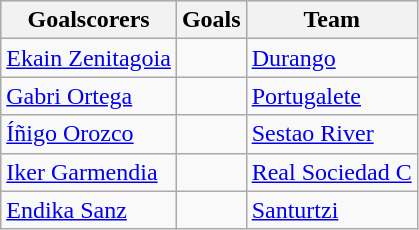<table class="wikitable sortable" class="wikitable">
<tr style="background:#ccc; text-align:center;">
<th>Goalscorers</th>
<th>Goals</th>
<th>Team</th>
</tr>
<tr>
<td> <a href='#'>Ekain Zenitagoia</a></td>
<td></td>
<td><a href='#'>Durango</a></td>
</tr>
<tr>
<td> <a href='#'>Gabri Ortega</a></td>
<td></td>
<td><a href='#'>Portugalete</a></td>
</tr>
<tr>
<td> <a href='#'>Íñigo Orozco</a></td>
<td></td>
<td><a href='#'>Sestao River</a></td>
</tr>
<tr>
<td> <a href='#'>Iker Garmendia</a></td>
<td></td>
<td><a href='#'>Real Sociedad C</a></td>
</tr>
<tr>
<td> <a href='#'>Endika Sanz</a></td>
<td></td>
<td><a href='#'>Santurtzi</a></td>
</tr>
</table>
